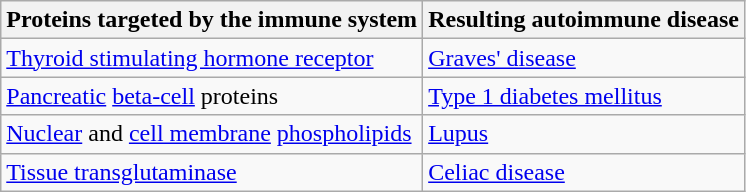<table class="wikitable">
<tr>
<th>Proteins targeted by the immune system</th>
<th>Resulting autoimmune disease</th>
</tr>
<tr>
<td><a href='#'>Thyroid stimulating hormone receptor</a></td>
<td><a href='#'>Graves' disease</a></td>
</tr>
<tr>
<td><a href='#'>Pancreatic</a> <a href='#'>beta-cell</a> proteins</td>
<td><a href='#'>Type 1 diabetes mellitus</a></td>
</tr>
<tr>
<td><a href='#'>Nuclear</a> and <a href='#'>cell membrane</a> <a href='#'>phospholipids</a></td>
<td><a href='#'>Lupus</a></td>
</tr>
<tr>
<td><a href='#'>Tissue transglutaminase</a></td>
<td><a href='#'>Celiac disease</a></td>
</tr>
</table>
